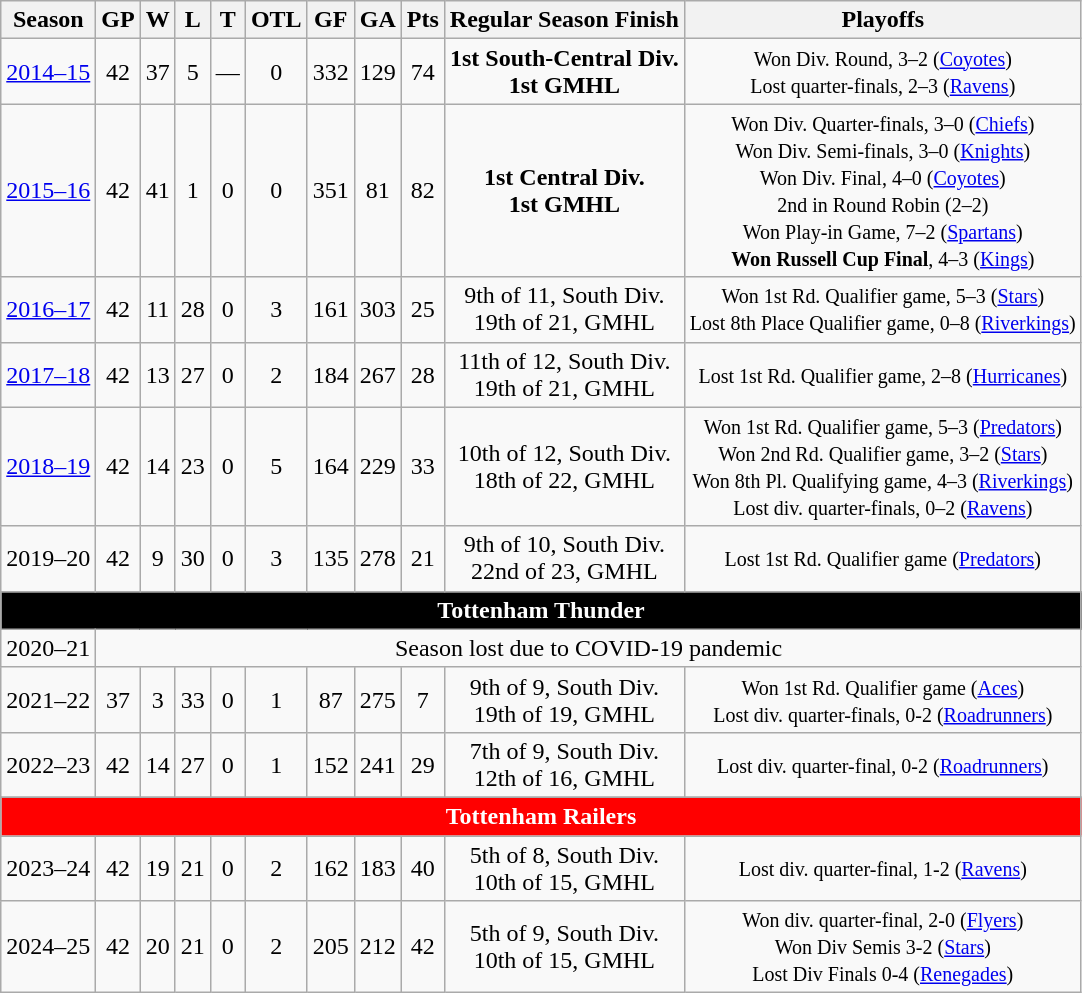<table class="wikitable" style="text-align:center">
<tr>
<th>Season</th>
<th>GP</th>
<th>W</th>
<th>L</th>
<th>T</th>
<th>OTL</th>
<th>GF</th>
<th>GA</th>
<th>Pts</th>
<th>Regular Season Finish</th>
<th>Playoffs</th>
</tr>
<tr>
<td><a href='#'>2014–15</a></td>
<td>42</td>
<td>37</td>
<td>5</td>
<td>—</td>
<td>0</td>
<td>332</td>
<td>129</td>
<td>74</td>
<td><strong>1st South-Central Div.</strong><br><strong>1st GMHL</strong></td>
<td><small>Won Div. Round, 3–2 (<a href='#'>Coyotes</a>)<br>Lost quarter-finals, 2–3 (<a href='#'>Ravens</a>)</small></td>
</tr>
<tr>
<td><a href='#'>2015–16</a></td>
<td>42</td>
<td>41</td>
<td>1</td>
<td>0</td>
<td>0</td>
<td>351</td>
<td>81</td>
<td>82</td>
<td><strong>1st Central Div.</strong><br><strong>1st GMHL</strong></td>
<td><small>Won Div. Quarter-finals, 3–0 (<a href='#'>Chiefs</a>)<br>Won Div. Semi-finals, 3–0 (<a href='#'>Knights</a>)<br>Won Div. Final, 4–0 (<a href='#'>Coyotes</a>)<br>2nd in Round Robin (2–2)<br>Won Play-in Game, 7–2 (<a href='#'>Spartans</a>)<br><strong>Won Russell Cup Final</strong>, 4–3 (<a href='#'>Kings</a>)</small></td>
</tr>
<tr>
<td><a href='#'>2016–17</a></td>
<td>42</td>
<td>11</td>
<td>28</td>
<td>0</td>
<td>3</td>
<td>161</td>
<td>303</td>
<td>25</td>
<td>9th of 11, South Div.<br>19th of 21, GMHL</td>
<td><small>Won 1st Rd. Qualifier game, 5–3 (<a href='#'>Stars</a>)<br>Lost 8th Place Qualifier game, 0–8 (<a href='#'>Riverkings</a>)</small></td>
</tr>
<tr>
<td><a href='#'>2017–18</a></td>
<td>42</td>
<td>13</td>
<td>27</td>
<td>0</td>
<td>2</td>
<td>184</td>
<td>267</td>
<td>28</td>
<td>11th of 12, South Div.<br>19th of 21, GMHL</td>
<td><small>Lost 1st Rd. Qualifier game, 2–8 (<a href='#'>Hurricanes</a>)</small></td>
</tr>
<tr>
<td><a href='#'>2018–19</a></td>
<td>42</td>
<td>14</td>
<td>23</td>
<td>0</td>
<td>5</td>
<td>164</td>
<td>229</td>
<td>33</td>
<td>10th of 12, South Div.<br>18th of 22, GMHL</td>
<td><small>Won 1st Rd. Qualifier game, 5–3 (<a href='#'>Predators</a>)<br>Won 2nd Rd. Qualifier game, 3–2 (<a href='#'>Stars</a>)<br>Won 8th Pl. Qualifying game, 4–3 (<a href='#'>Riverkings</a>)<br>Lost div. quarter-finals, 0–2 (<a href='#'>Ravens</a>)</small></td>
</tr>
<tr>
<td>2019–20</td>
<td>42</td>
<td>9</td>
<td>30</td>
<td>0</td>
<td>3</td>
<td>135</td>
<td>278</td>
<td>21</td>
<td>9th of 10, South Div.<br>22nd of 23, GMHL</td>
<td><small>Lost 1st Rd. Qualifier game (<a href='#'>Predators</a>)</small></td>
</tr>
<tr>
</tr>
<tr align="center"  bgcolor="black"  style="color:#FFFFFF">
<td colspan=11><strong>Tottenham Thunder</strong></td>
</tr>
<tr>
<td>2020–21</td>
<td colspan=10>Season lost due to COVID-19 pandemic</td>
</tr>
<tr>
<td>2021–22</td>
<td>37</td>
<td>3</td>
<td>33</td>
<td>0</td>
<td>1</td>
<td>87</td>
<td>275</td>
<td>7</td>
<td>9th of 9, South Div.<br>19th of 19, GMHL</td>
<td><small>Won 1st Rd. Qualifier game (<a href='#'>Aces</a>)<br>Lost div. quarter-finals, 0-2 (<a href='#'>Roadrunners</a>)</small></td>
</tr>
<tr>
<td>2022–23</td>
<td>42</td>
<td>14</td>
<td>27</td>
<td>0</td>
<td>1</td>
<td>152</td>
<td>241</td>
<td>29</td>
<td>7th of 9, South Div.<br>12th of 16, GMHL</td>
<td><small>Lost div. quarter-final, 0-2 (<a href='#'>Roadrunners</a>)</small></td>
</tr>
<tr>
</tr>
<tr align="center"  bgcolor="red"  style="color:#FFFFFF">
<td colspan=11><strong>Tottenham Railers</strong></td>
</tr>
<tr>
<td>2023–24</td>
<td>42</td>
<td>19</td>
<td>21</td>
<td>0</td>
<td>2</td>
<td>162</td>
<td>183</td>
<td>40</td>
<td>5th of 8, South Div.<br>10th of 15, GMHL</td>
<td><small>Lost div. quarter-final, 1-2 (<a href='#'>Ravens</a>)</small></td>
</tr>
<tr>
<td>2024–25</td>
<td>42</td>
<td>20</td>
<td>21</td>
<td>0</td>
<td>2</td>
<td>205</td>
<td>212</td>
<td>42</td>
<td>5th of 9, South Div.<br>10th of 15, GMHL</td>
<td><small>Won div. quarter-final, 2-0 (<a href='#'>Flyers</a>)<br>Won Div Semis 3-2 (<a href='#'>Stars</a>)<br>Lost Div Finals 0-4 (<a href='#'>Renegades</a>)</small></td>
</tr>
</table>
